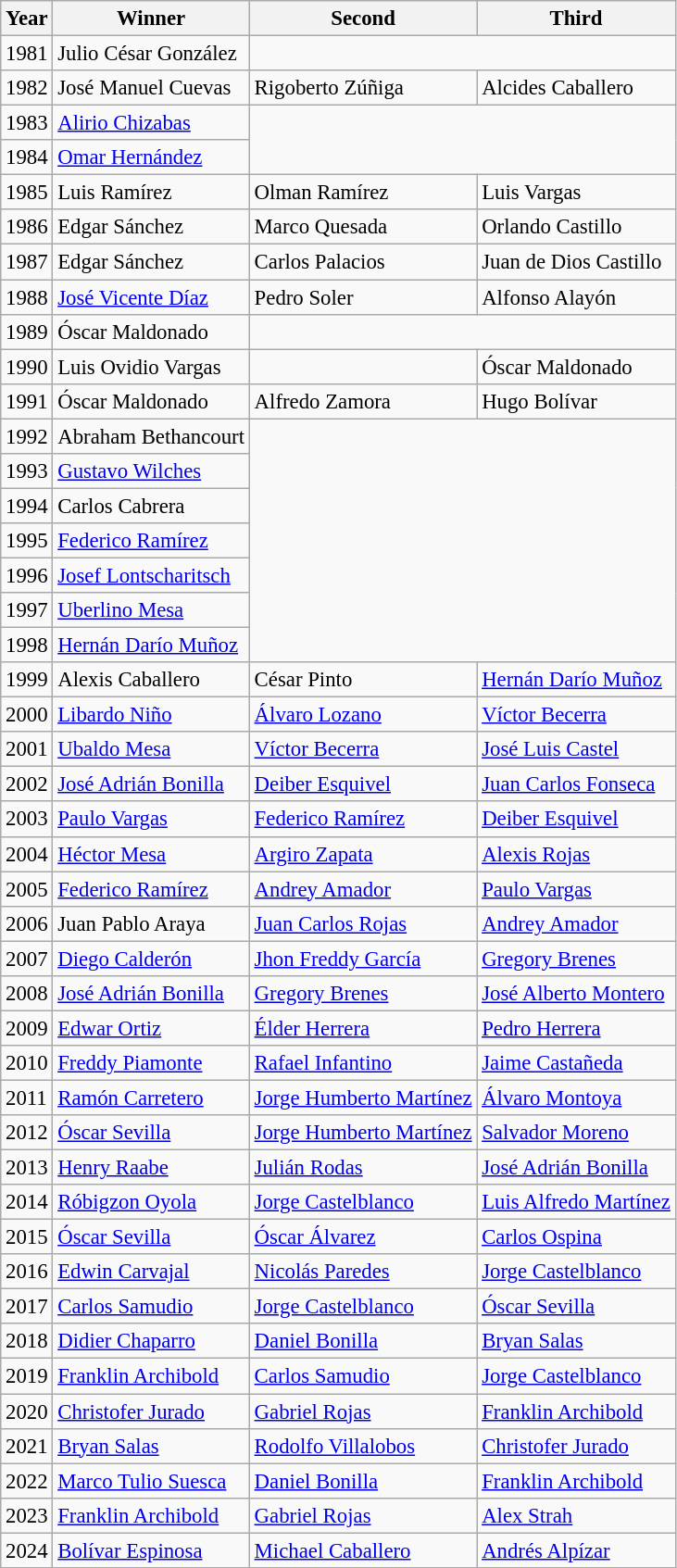<table class="wikitable sortable" style="font-size:95%">
<tr>
<th>Year</th>
<th>Winner</th>
<th>Second</th>
<th>Third</th>
</tr>
<tr>
<td>1981</td>
<td> Julio César González</td>
</tr>
<tr>
<td>1982</td>
<td> José Manuel Cuevas</td>
<td> Rigoberto Zúñiga</td>
<td> Alcides Caballero</td>
</tr>
<tr>
<td>1983</td>
<td> <a href='#'>Alirio Chizabas</a></td>
</tr>
<tr>
<td>1984</td>
<td> <a href='#'>Omar Hernández</a></td>
</tr>
<tr>
<td>1985</td>
<td> Luis Ramírez</td>
<td> Olman Ramírez</td>
<td> Luis Vargas</td>
</tr>
<tr>
<td>1986</td>
<td> Edgar Sánchez</td>
<td> Marco Quesada</td>
<td> Orlando Castillo</td>
</tr>
<tr>
<td>1987</td>
<td> Edgar Sánchez</td>
<td> Carlos Palacios</td>
<td> Juan de Dios Castillo</td>
</tr>
<tr>
<td>1988</td>
<td> <a href='#'>José Vicente Díaz</a></td>
<td> Pedro Soler</td>
<td> Alfonso Alayón</td>
</tr>
<tr>
<td>1989</td>
<td> Óscar Maldonado</td>
</tr>
<tr>
<td>1990</td>
<td> Luis Ovidio Vargas</td>
<td></td>
<td> Óscar Maldonado</td>
</tr>
<tr>
<td>1991</td>
<td> Óscar Maldonado</td>
<td> Alfredo Zamora</td>
<td> Hugo Bolívar</td>
</tr>
<tr>
<td>1992</td>
<td> Abraham Bethancourt</td>
</tr>
<tr>
<td>1993</td>
<td> <a href='#'>Gustavo Wilches</a></td>
</tr>
<tr>
<td>1994</td>
<td> Carlos Cabrera</td>
</tr>
<tr>
<td>1995</td>
<td> <a href='#'>Federico Ramírez</a></td>
</tr>
<tr>
<td>1996</td>
<td> <a href='#'>Josef Lontscharitsch</a></td>
</tr>
<tr>
<td>1997</td>
<td> <a href='#'>Uberlino Mesa</a></td>
</tr>
<tr>
<td>1998</td>
<td> <a href='#'>Hernán Darío Muñoz</a></td>
</tr>
<tr>
<td>1999</td>
<td> Alexis Caballero</td>
<td> César Pinto</td>
<td> <a href='#'>Hernán Darío Muñoz</a></td>
</tr>
<tr>
<td>2000</td>
<td> <a href='#'>Libardo Niño</a></td>
<td> <a href='#'>Álvaro Lozano</a></td>
<td> <a href='#'>Víctor Becerra</a></td>
</tr>
<tr>
<td>2001</td>
<td> <a href='#'>Ubaldo Mesa</a></td>
<td> <a href='#'>Víctor Becerra</a></td>
<td> <a href='#'>José Luis Castel</a></td>
</tr>
<tr>
<td>2002</td>
<td> <a href='#'>José Adrián Bonilla</a></td>
<td> <a href='#'>Deiber Esquivel</a></td>
<td> <a href='#'>Juan Carlos Fonseca</a></td>
</tr>
<tr>
<td>2003</td>
<td> <a href='#'>Paulo Vargas</a></td>
<td> <a href='#'>Federico Ramírez</a></td>
<td> <a href='#'>Deiber Esquivel</a></td>
</tr>
<tr>
<td>2004</td>
<td> <a href='#'>Héctor Mesa</a></td>
<td> <a href='#'>Argiro Zapata</a></td>
<td> <a href='#'>Alexis Rojas</a></td>
</tr>
<tr>
<td>2005</td>
<td> <a href='#'>Federico Ramírez</a></td>
<td> <a href='#'>Andrey Amador</a></td>
<td> <a href='#'>Paulo Vargas</a></td>
</tr>
<tr>
<td>2006</td>
<td> Juan Pablo Araya</td>
<td> <a href='#'>Juan Carlos Rojas</a></td>
<td> <a href='#'>Andrey Amador</a></td>
</tr>
<tr>
<td>2007</td>
<td> <a href='#'>Diego Calderón</a></td>
<td> <a href='#'>Jhon Freddy García</a></td>
<td> <a href='#'>Gregory Brenes</a></td>
</tr>
<tr>
<td>2008</td>
<td> <a href='#'>José Adrián Bonilla</a></td>
<td> <a href='#'>Gregory Brenes</a></td>
<td> <a href='#'>José Alberto Montero</a></td>
</tr>
<tr>
<td>2009</td>
<td> <a href='#'>Edwar Ortiz</a></td>
<td> <a href='#'>Élder Herrera</a></td>
<td> <a href='#'>Pedro Herrera</a></td>
</tr>
<tr>
<td>2010</td>
<td> <a href='#'>Freddy Piamonte</a></td>
<td> <a href='#'>Rafael Infantino</a></td>
<td> <a href='#'>Jaime Castañeda</a></td>
</tr>
<tr>
<td>2011</td>
<td> <a href='#'>Ramón Carretero</a></td>
<td> <a href='#'>Jorge Humberto Martínez</a></td>
<td> <a href='#'>Álvaro Montoya</a></td>
</tr>
<tr>
<td>2012</td>
<td> <a href='#'>Óscar Sevilla</a></td>
<td> <a href='#'>Jorge Humberto Martínez</a></td>
<td> <a href='#'>Salvador Moreno</a></td>
</tr>
<tr>
<td>2013</td>
<td> <a href='#'>Henry Raabe</a></td>
<td> <a href='#'>Julián Rodas</a></td>
<td> <a href='#'>José Adrián Bonilla</a></td>
</tr>
<tr>
<td>2014</td>
<td> <a href='#'>Róbigzon Oyola</a></td>
<td> <a href='#'>Jorge Castelblanco</a></td>
<td> <a href='#'>Luis Alfredo Martínez</a></td>
</tr>
<tr>
<td>2015</td>
<td> <a href='#'>Óscar Sevilla</a></td>
<td> <a href='#'>Óscar Álvarez</a></td>
<td> <a href='#'>Carlos Ospina</a></td>
</tr>
<tr>
<td>2016</td>
<td> <a href='#'>Edwin Carvajal</a></td>
<td> <a href='#'>Nicolás Paredes</a></td>
<td> <a href='#'>Jorge Castelblanco</a></td>
</tr>
<tr>
<td>2017</td>
<td> <a href='#'>Carlos Samudio</a></td>
<td> <a href='#'>Jorge Castelblanco</a></td>
<td> <a href='#'>Óscar Sevilla</a></td>
</tr>
<tr>
<td>2018</td>
<td> <a href='#'>Didier Chaparro</a></td>
<td> <a href='#'>Daniel Bonilla</a></td>
<td> <a href='#'>Bryan Salas</a></td>
</tr>
<tr>
<td>2019</td>
<td> <a href='#'>Franklin Archibold</a></td>
<td> <a href='#'>Carlos Samudio</a></td>
<td> <a href='#'>Jorge Castelblanco</a></td>
</tr>
<tr>
<td>2020</td>
<td> <a href='#'>Christofer Jurado</a></td>
<td> <a href='#'>Gabriel Rojas</a></td>
<td> <a href='#'>Franklin Archibold</a></td>
</tr>
<tr>
<td>2021</td>
<td> <a href='#'>Bryan Salas</a></td>
<td> <a href='#'>Rodolfo Villalobos</a></td>
<td> <a href='#'>Christofer Jurado</a></td>
</tr>
<tr>
<td>2022</td>
<td> <a href='#'>Marco Tulio Suesca</a></td>
<td> <a href='#'>Daniel Bonilla</a></td>
<td> <a href='#'>Franklin Archibold</a></td>
</tr>
<tr>
<td>2023</td>
<td> <a href='#'>Franklin Archibold</a></td>
<td> <a href='#'>Gabriel Rojas</a></td>
<td> <a href='#'>Alex Strah</a></td>
</tr>
<tr>
<td>2024</td>
<td> <a href='#'>Bolívar Espinosa</a></td>
<td> <a href='#'>Michael Caballero</a></td>
<td> <a href='#'>Andrés Alpízar</a></td>
</tr>
</table>
